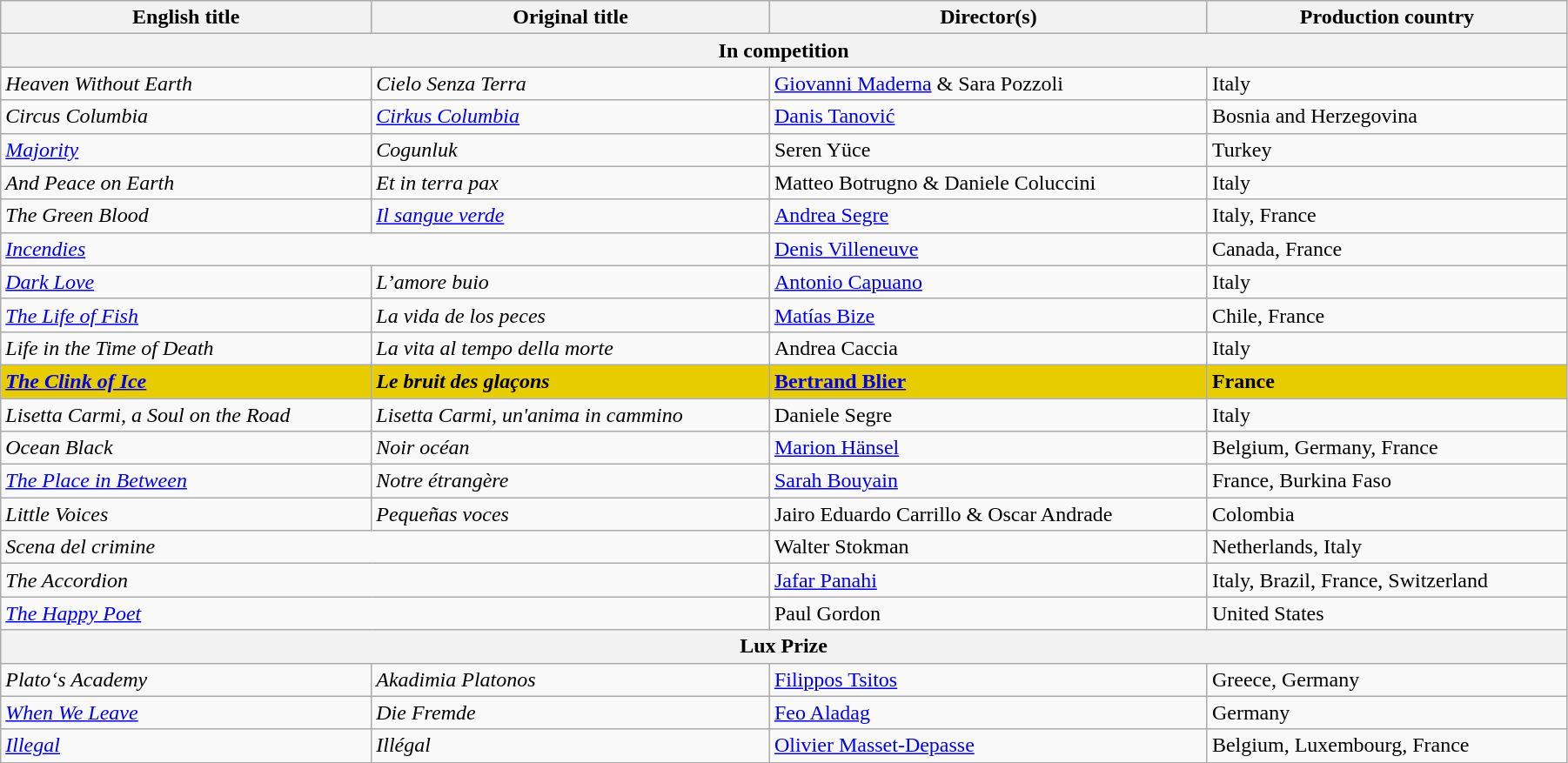<table class="wikitable" style="width:95%; margin-bottom:0px">
<tr>
<th>English title</th>
<th>Original title</th>
<th>Director(s)</th>
<th>Production country</th>
</tr>
<tr>
<th colspan=4>In competition</th>
</tr>
<tr>
<td><em>Heaven Without Earth</em></td>
<td><em>Cielo Senza Terra</em></td>
<td><a href='#'>Giovanni Maderna</a> & Sara Pozzoli</td>
<td>Italy</td>
</tr>
<tr>
<td><em>Circus Columbia</em></td>
<td><em><a href='#'>Cirkus Columbia</a></em></td>
<td><a href='#'>Danis Tanović</a></td>
<td>Bosnia and Herzegovina</td>
</tr>
<tr>
<td><em><a href='#'>Majority</a></em></td>
<td><em>Cogunluk</em></td>
<td>Seren Yüce</td>
<td>Turkey</td>
</tr>
<tr>
<td><em>And Peace on Earth</em></td>
<td><em>Et in terra pax</em></td>
<td>Matteo Botrugno & Daniele Coluccini</td>
<td>Italy</td>
</tr>
<tr>
<td><em>The Green Blood</em></td>
<td><em><a href='#'>Il sangue verde</a></em></td>
<td><a href='#'>Andrea Segre</a></td>
<td>Italy, France</td>
</tr>
<tr>
<td colspan=2><em><a href='#'>Incendies</a></em></td>
<td><a href='#'>Denis Villeneuve</a></td>
<td>Canada, France</td>
</tr>
<tr>
<td><em><a href='#'>Dark Love</a></em></td>
<td><em>L’amore buio</em></td>
<td><a href='#'>Antonio Capuano</a></td>
<td>Italy</td>
</tr>
<tr>
<td><em><a href='#'>The Life of Fish</a></em></td>
<td><em>La vida de los peces</em></td>
<td><a href='#'>Matías Bize</a></td>
<td>Chile, France</td>
</tr>
<tr>
<td><em>Life in the Time of Death</em></td>
<td><em>La vita al tempo della morte</em></td>
<td>Andrea Caccia</td>
<td>Italy</td>
</tr>
<tr style="background:#E7CD00;">
<td><strong><em><a href='#'>The Clink of Ice</a></em></strong></td>
<td><strong><em>Le bruit des glaçons</em></strong></td>
<td><strong><a href='#'>Bertrand Blier</a></strong></td>
<td><strong>France</strong></td>
</tr>
<tr>
<td><em>Lisetta Carmi, a Soul on the Road</em></td>
<td><em>Lisetta Carmi, un'anima in cammino</em></td>
<td>Daniele Segre</td>
<td>Italy</td>
</tr>
<tr>
<td><em>Ocean Black</em></td>
<td><em>Noir océan</em></td>
<td><a href='#'>Marion Hänsel</a></td>
<td>Belgium, Germany, France</td>
</tr>
<tr>
<td><em><a href='#'>The Place in Between</a></em></td>
<td><em>Notre étrangère</em></td>
<td><a href='#'>Sarah Bouyain</a></td>
<td>France, Burkina Faso</td>
</tr>
<tr>
<td><em>Little Voices</em></td>
<td><em>Pequeñas voces</em></td>
<td>Jairo Eduardo Carrillo & Oscar Andrade</td>
<td>Colombia</td>
</tr>
<tr>
<td colspan="2"><em>Scena del crimine</em></td>
<td>Walter Stokman</td>
<td>Netherlands, Italy</td>
</tr>
<tr>
<td colspan=2><em>The Accordion</em></td>
<td><a href='#'>Jafar Panahi</a></td>
<td>Italy, Brazil, France, Switzerland</td>
</tr>
<tr>
<td colspan=2><em><a href='#'>The Happy Poet</a></em></td>
<td>Paul Gordon</td>
<td>United States</td>
</tr>
<tr>
<th colspan="4">Lux Prize</th>
</tr>
<tr>
<td><em>Plato‘s Academy</em></td>
<td><em>Akadimia Platonos</em></td>
<td><a href='#'>Filippos Tsitos</a></td>
<td>Greece, Germany</td>
</tr>
<tr>
<td><em><a href='#'>When We Leave</a></em></td>
<td><em>Die Fremde</em></td>
<td><a href='#'>Feo Aladag</a></td>
<td>Germany</td>
</tr>
<tr>
<td><em><a href='#'>Illegal</a></em></td>
<td><em>Illégal</em></td>
<td><a href='#'>Olivier Masset-Depasse</a></td>
<td>Belgium, Luxembourg, France</td>
</tr>
</table>
